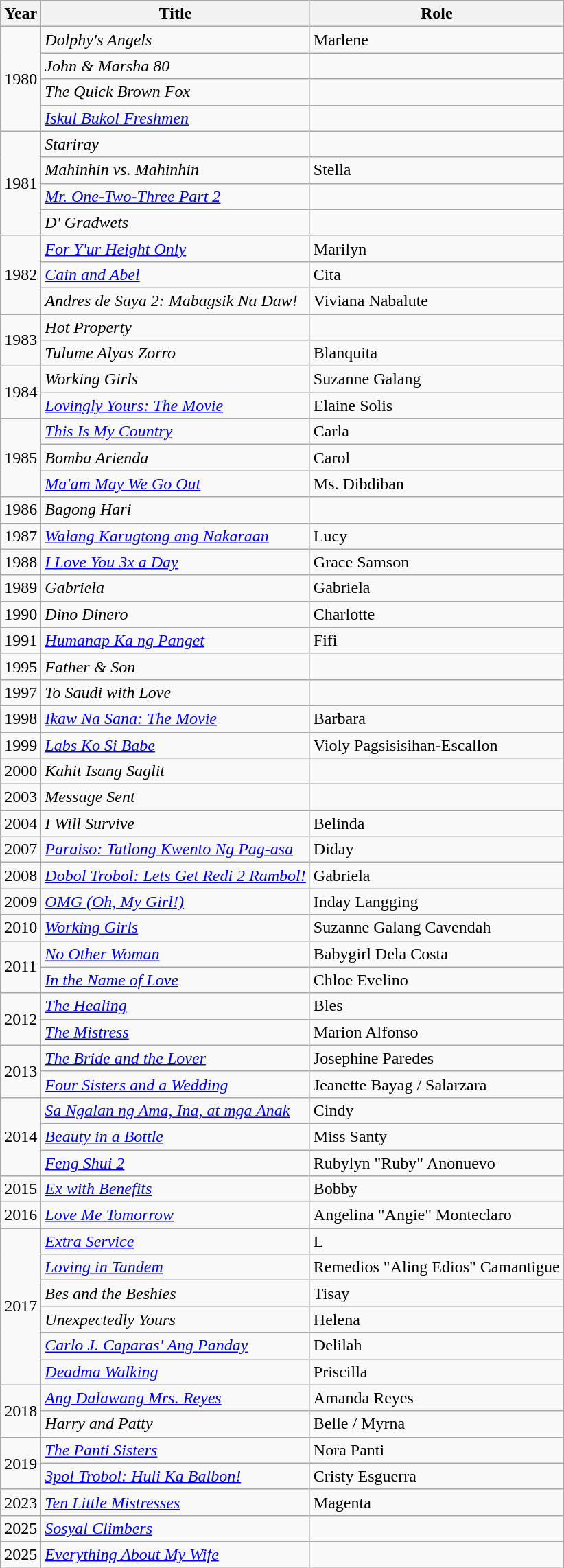<table class="wikitable sortable">
<tr>
<th>Year</th>
<th>Title</th>
<th>Role</th>
</tr>
<tr>
<td rowspan=4>1980</td>
<td><em>Dolphy's Angels</em></td>
<td>Marlene</td>
</tr>
<tr>
<td><em>John & Marsha 80</em></td>
<td></td>
</tr>
<tr>
<td><em>The Quick Brown Fox</em></td>
<td></td>
</tr>
<tr>
<td><em><a href='#'>Iskul Bukol Freshmen</a></em></td>
<td></td>
</tr>
<tr>
<td rowspan="4">1981</td>
<td><em>Stariray</em></td>
<td></td>
</tr>
<tr>
<td><em>Mahinhin vs. Mahinhin</em></td>
<td>Stella</td>
</tr>
<tr>
<td><em><a href='#'>Mr. One-Two-Three Part 2</a></em></td>
<td></td>
</tr>
<tr>
<td><em>D' Gradwets</em></td>
<td></td>
</tr>
<tr>
<td rowspan="3">1982</td>
<td><em><a href='#'>For Y'ur Height Only</a></em></td>
<td>Marilyn</td>
</tr>
<tr>
<td><em><a href='#'>Cain and Abel</a></em></td>
<td>Cita</td>
</tr>
<tr>
<td><em>Andres de Saya 2: Mabagsik Na Daw!</em></td>
<td>Viviana Nabalute</td>
</tr>
<tr>
<td rowspan="2">1983</td>
<td><em>Hot Property</em></td>
<td></td>
</tr>
<tr>
<td><em>Tulume Alyas Zorro</em></td>
<td>Blanquita</td>
</tr>
<tr>
<td rowspan=2>1984</td>
<td><em>Working Girls</em></td>
<td>Suzanne Galang</td>
</tr>
<tr>
<td><em><a href='#'>Lovingly Yours: The Movie</a></em></td>
<td>Elaine Solis</td>
</tr>
<tr>
<td rowspan=3>1985</td>
<td><em><a href='#'>This Is My Country</a></em></td>
<td>Carla</td>
</tr>
<tr>
<td><em>Bomba Arienda</em></td>
<td>Carol</td>
</tr>
<tr>
<td><em><a href='#'>Ma'am May We Go Out</a></em></td>
<td>Ms. Dibdiban</td>
</tr>
<tr>
<td>1986</td>
<td><em>Bagong Hari</em></td>
<td></td>
</tr>
<tr>
<td>1987</td>
<td><em><a href='#'>Walang Karugtong ang Nakaraan</a></em></td>
<td>Lucy</td>
</tr>
<tr>
<td>1988</td>
<td><em><a href='#'>I Love You 3x a Day</a></em></td>
<td>Grace Samson</td>
</tr>
<tr>
<td>1989</td>
<td><em>Gabriela</em></td>
<td>Gabriela</td>
</tr>
<tr>
<td>1990</td>
<td><em>Dino Dinero</em></td>
<td>Charlotte</td>
</tr>
<tr>
<td>1991</td>
<td><em><a href='#'>Humanap Ka ng Panget</a></em></td>
<td>Fifi</td>
</tr>
<tr>
<td>1995</td>
<td><em>Father & Son</em></td>
<td></td>
</tr>
<tr>
<td>1997</td>
<td><em>To Saudi with Love</em></td>
<td></td>
</tr>
<tr>
<td>1998</td>
<td><em><a href='#'>Ikaw Na Sana: The Movie</a></em></td>
<td>Barbara</td>
</tr>
<tr>
<td>1999</td>
<td><em><a href='#'>Labs Ko Si Babe</a></em></td>
<td>Violy Pagsisisihan-Escallon</td>
</tr>
<tr>
<td>2000</td>
<td><em>Kahit Isang Saglit</em></td>
<td></td>
</tr>
<tr>
<td>2003</td>
<td><em>Message Sent</em></td>
<td></td>
</tr>
<tr>
<td>2004</td>
<td><em>I Will Survive</em></td>
<td>Belinda</td>
</tr>
<tr>
<td>2007</td>
<td><em><a href='#'>Paraiso: Tatlong Kwento Ng Pag-asa</a></em></td>
<td>Diday</td>
</tr>
<tr>
<td>2008</td>
<td><em><a href='#'>Dobol Trobol: Lets Get Redi 2 Rambol!</a></em></td>
<td>Gabriela</td>
</tr>
<tr>
<td>2009</td>
<td><em><a href='#'>OMG (Oh, My Girl!)</a></em></td>
<td>Inday Langging</td>
</tr>
<tr>
<td>2010</td>
<td><em><a href='#'>Working Girls</a></em></td>
<td>Suzanne Galang Cavendah</td>
</tr>
<tr>
<td rowspan=2>2011</td>
<td><em><a href='#'>No Other Woman</a></em></td>
<td>Babygirl Dela Costa</td>
</tr>
<tr>
<td><em><a href='#'>In the Name of Love</a></em></td>
<td>Chloe Evelino</td>
</tr>
<tr>
<td rowspan=2>2012</td>
<td><em><a href='#'>The Healing</a></em></td>
<td>Bles</td>
</tr>
<tr>
<td><em><a href='#'>The Mistress</a></em></td>
<td>Marion Alfonso</td>
</tr>
<tr>
<td rowspan=2>2013</td>
<td><em><a href='#'>The Bride and the Lover</a></em></td>
<td>Josephine Paredes</td>
</tr>
<tr>
<td><em><a href='#'>Four Sisters and a Wedding</a></em></td>
<td>Jeanette Bayag / Salarzara</td>
</tr>
<tr>
<td rowspan=3>2014</td>
<td><em><a href='#'>Sa Ngalan ng Ama, Ina, at mga Anak</a></em></td>
<td>Cindy</td>
</tr>
<tr>
<td><em><a href='#'>Beauty in a Bottle</a></em></td>
<td>Miss Santy</td>
</tr>
<tr>
<td><em><a href='#'>Feng Shui 2</a></em></td>
<td>Rubylyn "Ruby" Anonuevo</td>
</tr>
<tr>
<td>2015</td>
<td><em><a href='#'>Ex with Benefits</a></em></td>
<td>Bobby</td>
</tr>
<tr>
<td>2016</td>
<td><em><a href='#'>Love Me Tomorrow</a></em></td>
<td>Angelina "Angie" Monteclaro</td>
</tr>
<tr>
<td rowspan=6>2017</td>
<td><em><a href='#'>Extra Service</a></em></td>
<td>L</td>
</tr>
<tr>
<td><em><a href='#'>Loving in Tandem</a></em></td>
<td>Remedios "Aling Edios" Camantigue</td>
</tr>
<tr>
<td><em>Bes and the Beshies</em></td>
<td>Tisay</td>
</tr>
<tr>
<td><em>Unexpectedly Yours</em></td>
<td>Helena</td>
</tr>
<tr>
<td><em><a href='#'>Carlo J. Caparas' Ang Panday</a></em></td>
<td>Delilah</td>
</tr>
<tr>
<td><em><a href='#'>Deadma Walking</a></em></td>
<td>Priscilla</td>
</tr>
<tr>
<td rowspan=2>2018</td>
<td><em><a href='#'>Ang Dalawang Mrs. Reyes</a></em></td>
<td>Amanda Reyes</td>
</tr>
<tr>
<td><em>Harry and Patty</em></td>
<td>Belle / Myrna</td>
</tr>
<tr>
<td rowspan=2>2019</td>
<td><em><a href='#'>The Panti Sisters</a></em></td>
<td>Nora Panti</td>
</tr>
<tr>
<td><em><a href='#'>3pol Trobol: Huli Ka Balbon!</a></em></td>
<td>Cristy Esguerra</td>
</tr>
<tr>
<td>2023</td>
<td><em><a href='#'>Ten Little Mistresses</a></em></td>
<td>Magenta</td>
</tr>
<tr>
<td>2025</td>
<td><em><a href='#'>Sosyal Climbers</a></em></td>
<td></td>
</tr>
<tr>
<td>2025</td>
<td><a href='#'><em>Everything About My Wife</em></a></td>
<td></td>
</tr>
</table>
